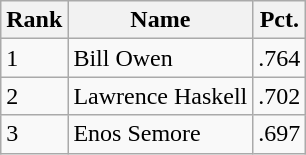<table class="wikitable">
<tr>
<th>Rank</th>
<th>Name</th>
<th>Pct.</th>
</tr>
<tr>
<td>1</td>
<td>Bill Owen</td>
<td>.764</td>
</tr>
<tr>
<td>2</td>
<td>Lawrence Haskell</td>
<td>.702</td>
</tr>
<tr>
<td>3</td>
<td>Enos Semore</td>
<td>.697</td>
</tr>
</table>
